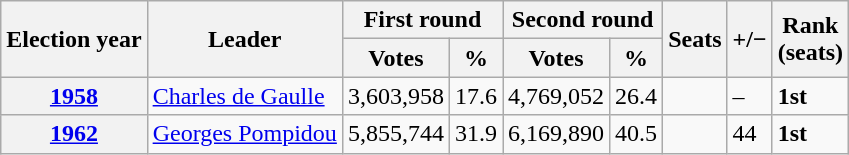<table class="wikitable">
<tr>
<th rowspan="2">Election year</th>
<th rowspan="2">Leader</th>
<th colspan="2">First round</th>
<th colspan="2">Second round</th>
<th rowspan="2">Seats</th>
<th rowspan="2">+/−</th>
<th rowspan="2">Rank<br>(seats)</th>
</tr>
<tr>
<th>Votes</th>
<th>%</th>
<th>Votes</th>
<th>%</th>
</tr>
<tr>
<th><a href='#'>1958</a></th>
<td><a href='#'>Charles de Gaulle</a></td>
<td>3,603,958</td>
<td>17.6</td>
<td>4,769,052</td>
<td>26.4</td>
<td></td>
<td>–</td>
<td><strong>1st</strong></td>
</tr>
<tr>
<th><a href='#'>1962</a></th>
<td><a href='#'>Georges Pompidou</a></td>
<td>5,855,744</td>
<td>31.9</td>
<td>6,169,890</td>
<td>40.5</td>
<td></td>
<td>44</td>
<td><strong>1st</strong></td>
</tr>
</table>
